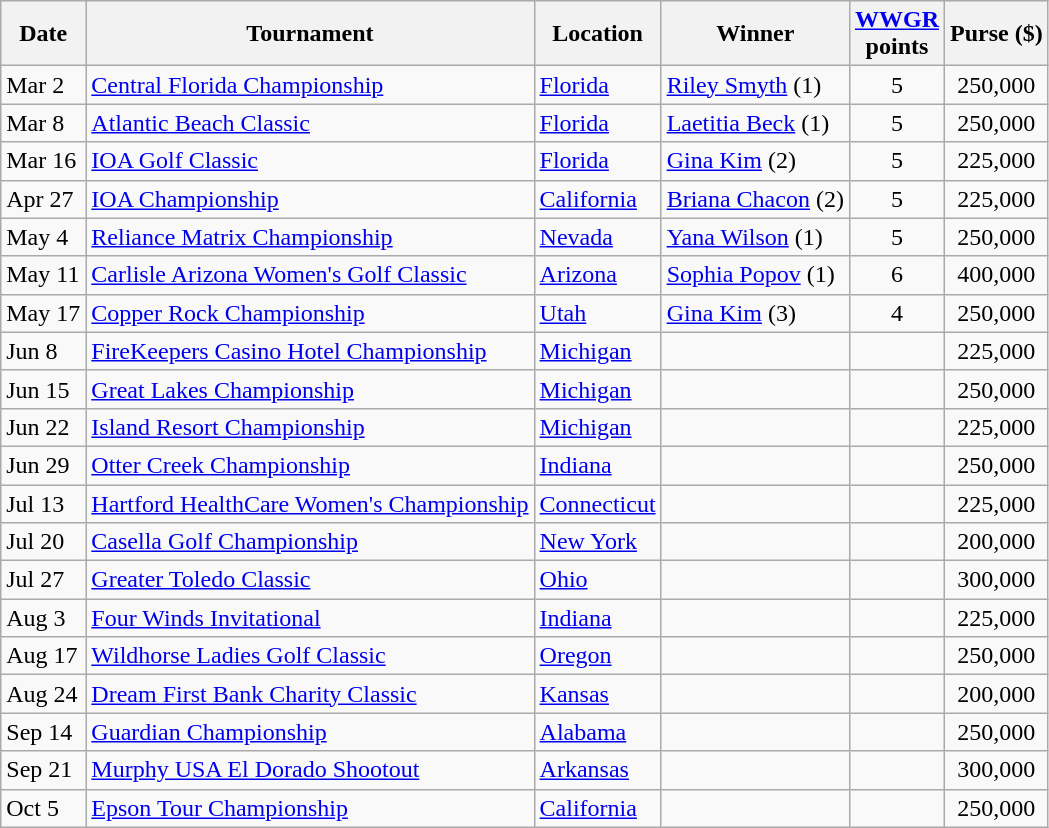<table class="wikitable sortable">
<tr>
<th>Date</th>
<th>Tournament</th>
<th>Location</th>
<th>Winner</th>
<th><a href='#'>WWGR</a><br>points</th>
<th>Purse ($)</th>
</tr>
<tr>
<td>Mar 2</td>
<td><a href='#'>Central Florida Championship</a></td>
<td><a href='#'>Florida</a></td>
<td> <a href='#'>Riley Smyth</a> (1)</td>
<td align=center>5</td>
<td align=center>250,000</td>
</tr>
<tr>
<td>Mar 8</td>
<td><a href='#'>Atlantic Beach Classic</a></td>
<td><a href='#'>Florida</a></td>
<td> <a href='#'>Laetitia Beck</a> (1)</td>
<td align=center>5</td>
<td align=center>250,000</td>
</tr>
<tr>
<td>Mar 16</td>
<td><a href='#'>IOA Golf Classic</a></td>
<td><a href='#'>Florida</a></td>
<td> <a href='#'>Gina Kim</a> (2)</td>
<td align=center>5</td>
<td align=center>225,000</td>
</tr>
<tr>
<td>Apr 27</td>
<td><a href='#'>IOA Championship</a></td>
<td><a href='#'>California</a></td>
<td> <a href='#'>Briana Chacon</a> (2)</td>
<td align=center>5</td>
<td align=center>225,000</td>
</tr>
<tr>
<td>May 4</td>
<td><a href='#'>Reliance Matrix Championship</a></td>
<td><a href='#'>Nevada</a></td>
<td> <a href='#'>Yana Wilson</a> (1)</td>
<td align=center>5</td>
<td align=center>250,000</td>
</tr>
<tr>
<td>May 11</td>
<td><a href='#'>Carlisle Arizona Women's Golf Classic</a></td>
<td><a href='#'>Arizona</a></td>
<td> <a href='#'>Sophia Popov</a> (1)</td>
<td align=center>6</td>
<td align=center>400,000</td>
</tr>
<tr>
<td>May 17</td>
<td><a href='#'>Copper Rock Championship</a></td>
<td><a href='#'>Utah</a></td>
<td> <a href='#'>Gina Kim</a> (3)</td>
<td align=center>4</td>
<td align=center>250,000</td>
</tr>
<tr>
<td>Jun 8</td>
<td><a href='#'>FireKeepers Casino Hotel Championship</a></td>
<td><a href='#'>Michigan</a></td>
<td></td>
<td align=center></td>
<td align=center>225,000</td>
</tr>
<tr>
<td>Jun 15</td>
<td><a href='#'>Great Lakes Championship</a></td>
<td><a href='#'>Michigan</a></td>
<td></td>
<td align=center></td>
<td align=center>250,000</td>
</tr>
<tr>
<td>Jun 22</td>
<td><a href='#'>Island Resort Championship</a></td>
<td><a href='#'>Michigan</a></td>
<td></td>
<td align=center></td>
<td align=center>225,000</td>
</tr>
<tr>
<td>Jun 29</td>
<td><a href='#'>Otter Creek Championship</a></td>
<td><a href='#'>Indiana</a></td>
<td></td>
<td align=center></td>
<td align=center>250,000</td>
</tr>
<tr>
<td>Jul 13</td>
<td><a href='#'>Hartford HealthCare Women's Championship</a></td>
<td><a href='#'>Connecticut</a></td>
<td></td>
<td align=center></td>
<td align=center>225,000</td>
</tr>
<tr>
<td>Jul 20</td>
<td><a href='#'>Casella Golf Championship</a></td>
<td><a href='#'>New York</a></td>
<td></td>
<td align=center></td>
<td align=center>200,000</td>
</tr>
<tr>
<td>Jul 27</td>
<td><a href='#'>Greater Toledo Classic</a></td>
<td><a href='#'>Ohio</a></td>
<td></td>
<td align=center></td>
<td align=center>300,000</td>
</tr>
<tr>
<td>Aug 3</td>
<td><a href='#'>Four Winds Invitational</a></td>
<td><a href='#'>Indiana</a></td>
<td></td>
<td align=center></td>
<td align=center>225,000</td>
</tr>
<tr>
<td>Aug 17</td>
<td><a href='#'>Wildhorse Ladies Golf Classic</a></td>
<td><a href='#'>Oregon</a></td>
<td></td>
<td align=center></td>
<td align=center>250,000</td>
</tr>
<tr>
<td>Aug 24</td>
<td><a href='#'>Dream First Bank Charity Classic</a></td>
<td><a href='#'>Kansas</a></td>
<td></td>
<td align=center></td>
<td align=center>200,000</td>
</tr>
<tr>
<td>Sep 14</td>
<td><a href='#'>Guardian Championship</a></td>
<td><a href='#'>Alabama</a></td>
<td></td>
<td align=center></td>
<td align=center>250,000</td>
</tr>
<tr>
<td>Sep 21</td>
<td><a href='#'>Murphy USA El Dorado Shootout</a></td>
<td><a href='#'>Arkansas</a></td>
<td></td>
<td align=center></td>
<td align=center>300,000</td>
</tr>
<tr>
<td>Oct 5</td>
<td><a href='#'>Epson Tour Championship</a></td>
<td><a href='#'>California</a></td>
<td></td>
<td align=center></td>
<td align=center>250,000</td>
</tr>
</table>
